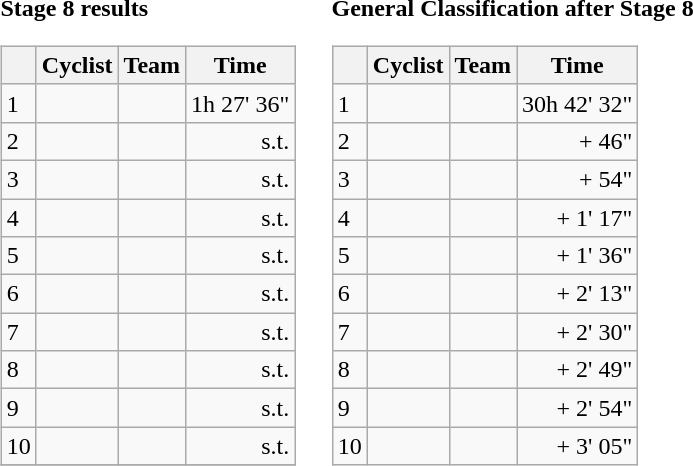<table>
<tr>
<td><strong>Stage 8 results</strong><br><table class="wikitable">
<tr>
<th></th>
<th>Cyclist</th>
<th>Team</th>
<th>Time</th>
</tr>
<tr>
<td>1</td>
<td></td>
<td></td>
<td style="text-align:right;">1h 27' 36"</td>
</tr>
<tr>
<td>2</td>
<td></td>
<td></td>
<td style="text-align:right;">s.t.</td>
</tr>
<tr>
<td>3</td>
<td></td>
<td></td>
<td style="text-align:right;">s.t.</td>
</tr>
<tr>
<td>4</td>
<td></td>
<td></td>
<td style="text-align:right;">s.t.</td>
</tr>
<tr>
<td>5</td>
<td></td>
<td></td>
<td style="text-align:right;">s.t.</td>
</tr>
<tr>
<td>6</td>
<td></td>
<td></td>
<td style="text-align:right;">s.t.</td>
</tr>
<tr>
<td>7</td>
<td></td>
<td></td>
<td style="text-align:right;">s.t.</td>
</tr>
<tr>
<td>8</td>
<td></td>
<td></td>
<td style="text-align:right;">s.t.</td>
</tr>
<tr>
<td>9</td>
<td></td>
<td></td>
<td style="text-align:right;">s.t.</td>
</tr>
<tr>
<td>10</td>
<td></td>
<td></td>
<td style="text-align:right;">s.t.</td>
</tr>
<tr>
</tr>
</table>
</td>
<td></td>
<td><strong>General Classification after Stage 8</strong><br><table class="wikitable">
<tr>
<th></th>
<th>Cyclist</th>
<th>Team</th>
<th>Time</th>
</tr>
<tr>
<td>1</td>
<td> </td>
<td></td>
<td style="text-align:right;">30h 42' 32"</td>
</tr>
<tr>
<td>2</td>
<td></td>
<td></td>
<td style="text-align:right;">+ 46"</td>
</tr>
<tr>
<td>3</td>
<td></td>
<td></td>
<td style="text-align:right;">+ 54"</td>
</tr>
<tr>
<td>4</td>
<td></td>
<td></td>
<td style="text-align:right;">+ 1' 17"</td>
</tr>
<tr>
<td>5</td>
<td></td>
<td></td>
<td style="text-align:right;">+ 1' 36"</td>
</tr>
<tr>
<td>6</td>
<td></td>
<td></td>
<td style="text-align:right;">+ 2' 13"</td>
</tr>
<tr>
<td>7</td>
<td> </td>
<td></td>
<td style="text-align:right;">+ 2' 30"</td>
</tr>
<tr>
<td>8</td>
<td></td>
<td></td>
<td style="text-align:right;">+ 2' 49"</td>
</tr>
<tr>
<td>9</td>
<td></td>
<td></td>
<td style="text-align:right;">+ 2' 54"</td>
</tr>
<tr>
<td>10</td>
<td></td>
<td></td>
<td style="text-align:right;">+ 3' 05"</td>
</tr>
</table>
</td>
</tr>
</table>
